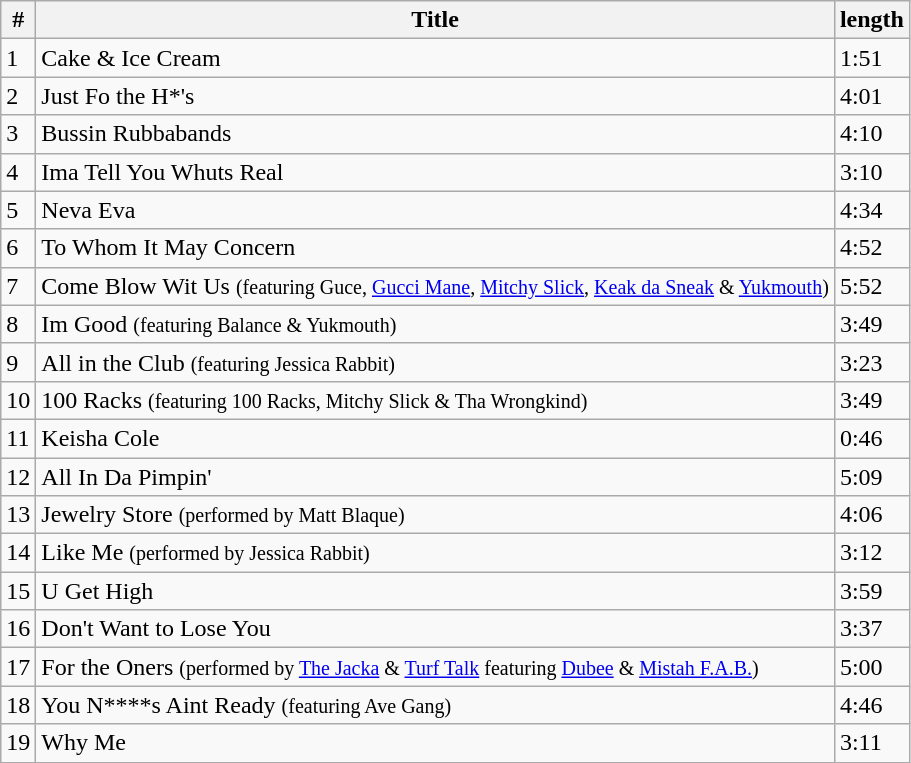<table class="wikitable">
<tr>
<th>#</th>
<th>Title</th>
<th>length</th>
</tr>
<tr>
<td>1</td>
<td>Cake & Ice Cream</td>
<td>1:51</td>
</tr>
<tr>
<td>2</td>
<td>Just Fo the H*'s</td>
<td>4:01</td>
</tr>
<tr>
<td>3</td>
<td>Bussin Rubbabands</td>
<td>4:10</td>
</tr>
<tr>
<td>4</td>
<td>Ima Tell You Whuts Real</td>
<td>3:10</td>
</tr>
<tr>
<td>5</td>
<td>Neva Eva</td>
<td>4:34</td>
</tr>
<tr>
<td>6</td>
<td>To Whom It May Concern</td>
<td>4:52</td>
</tr>
<tr>
<td>7</td>
<td>Come Blow Wit Us <small>(featuring Guce, <a href='#'>Gucci Mane</a>, <a href='#'>Mitchy Slick</a>, <a href='#'>Keak da Sneak</a> & <a href='#'>Yukmouth</a>)</small></td>
<td>5:52</td>
</tr>
<tr>
<td>8</td>
<td>Im Good <small>(featuring Balance & Yukmouth)</small></td>
<td>3:49</td>
</tr>
<tr>
<td>9</td>
<td>All in the Club <small>(featuring Jessica Rabbit)</small></td>
<td>3:23</td>
</tr>
<tr>
<td>10</td>
<td>100 Racks <small>(featuring 100 Racks, Mitchy Slick & Tha Wrongkind)</small></td>
<td>3:49</td>
</tr>
<tr>
<td>11</td>
<td>Keisha Cole</td>
<td>0:46</td>
</tr>
<tr>
<td>12</td>
<td>All In Da Pimpin'</td>
<td>5:09</td>
</tr>
<tr>
<td>13</td>
<td>Jewelry Store <small>(performed by Matt Blaque)</small></td>
<td>4:06</td>
</tr>
<tr>
<td>14</td>
<td>Like Me <small>(performed by Jessica Rabbit)</small></td>
<td>3:12</td>
</tr>
<tr>
<td>15</td>
<td>U Get High</td>
<td>3:59</td>
</tr>
<tr>
<td>16</td>
<td>Don't Want to Lose You</td>
<td>3:37</td>
</tr>
<tr>
<td>17</td>
<td>For the Oners <small>(performed by <a href='#'>The Jacka</a> & <a href='#'>Turf Talk</a> featuring <a href='#'>Dubee</a> & <a href='#'>Mistah F.A.B.</a>)</small></td>
<td>5:00</td>
</tr>
<tr>
<td>18</td>
<td>You N****s Aint Ready <small>(featuring Ave Gang)</small></td>
<td>4:46</td>
</tr>
<tr>
<td>19</td>
<td>Why Me</td>
<td>3:11</td>
</tr>
</table>
